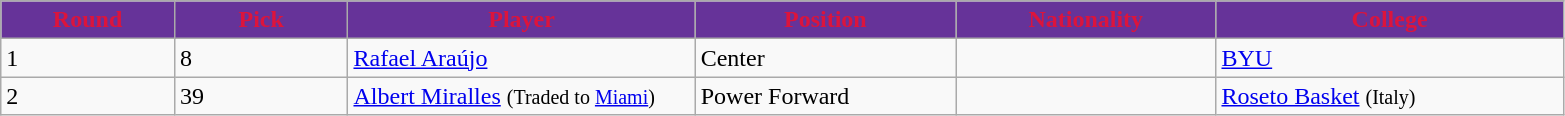<table class="wikitable sortable sortable">
<tr>
<th style="background:#663399;color:#DC143C;" width="10%">Round</th>
<th style="background:#663399;color:#DC143C;" width="10%">Pick</th>
<th style="background:#663399;color:#DC143C;" width="20%">Player</th>
<th style="background:#663399;color:#DC143C;" width="15%">Position</th>
<th style="background:#663399;color:#DC143C;" width="15%">Nationality</th>
<th style="background:#663399;color:#DC143C;" width="20%">College</th>
</tr>
<tr>
<td>1</td>
<td>8</td>
<td><a href='#'>Rafael Araújo</a></td>
<td>Center</td>
<td></td>
<td><a href='#'>BYU</a></td>
</tr>
<tr>
<td>2</td>
<td>39</td>
<td><a href='#'>Albert Miralles</a> <small>(Traded to <a href='#'>Miami</a>)</small></td>
<td>Power Forward</td>
<td></td>
<td><a href='#'>Roseto Basket</a> <small>(Italy)</small></td>
</tr>
</table>
